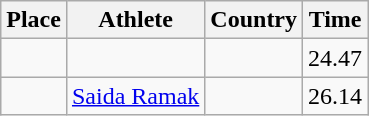<table class="wikitable">
<tr>
<th>Place</th>
<th>Athlete</th>
<th>Country</th>
<th>Time</th>
</tr>
<tr>
<td align=center></td>
<td></td>
<td></td>
<td>24.47</td>
</tr>
<tr>
<td align=center></td>
<td><a href='#'>Saida Ramak</a></td>
<td></td>
<td>26.14</td>
</tr>
</table>
